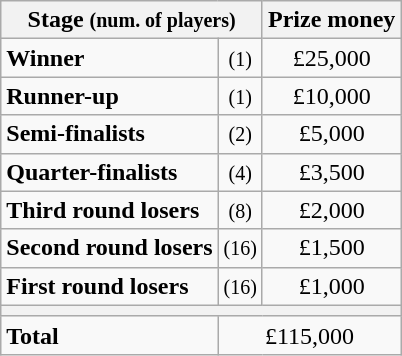<table class="wikitable">
<tr>
<th colspan=2>Stage <small>(num. of players)</small></th>
<th>Prize money</th>
</tr>
<tr>
<td><strong>Winner</strong></td>
<td align=center><small>(1)</small></td>
<td align=center>£25,000</td>
</tr>
<tr>
<td><strong>Runner-up</strong></td>
<td align=center><small>(1)</small></td>
<td align=center>£10,000</td>
</tr>
<tr>
<td><strong>Semi-finalists</strong></td>
<td align=center><small>(2)</small></td>
<td align=center>£5,000</td>
</tr>
<tr>
<td><strong>Quarter-finalists</strong></td>
<td align=center><small>(4)</small></td>
<td align=center>£3,500</td>
</tr>
<tr>
<td><strong>Third round losers</strong></td>
<td align=center><small>(8)</small></td>
<td align=center>£2,000</td>
</tr>
<tr>
<td><strong>Second round losers</strong></td>
<td align=center><small>(16)</small></td>
<td align=center>£1,500</td>
</tr>
<tr>
<td><strong>First round losers</strong></td>
<td align=center><small>(16)</small></td>
<td align=center>£1,000</td>
</tr>
<tr>
<th colspan=3></th>
</tr>
<tr>
<td><strong>Total</strong></td>
<td align=center colspan=2>£115,000</td>
</tr>
</table>
